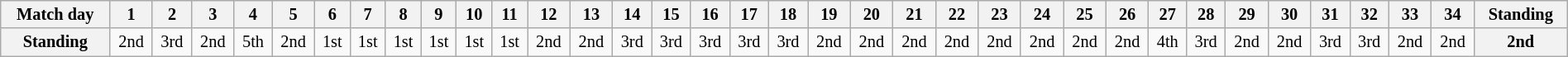<table class="wikitable" style="width:100%; font-size:85%;">
<tr valign=top>
<th align=center>Match day</th>
<th align=center>1</th>
<th align=center>2</th>
<th align=center>3</th>
<th align=center>4</th>
<th align=center>5</th>
<th align=center>6</th>
<th align=center>7</th>
<th align=center>8</th>
<th align=center>9</th>
<th align=center>10</th>
<th align=center>11</th>
<th align=center>12</th>
<th align=center>13</th>
<th align=center>14</th>
<th align=center>15</th>
<th align=center>16</th>
<th align=center>17</th>
<th align=center>18</th>
<th align=center>19</th>
<th align=center>20</th>
<th align=center>21</th>
<th align=center>22</th>
<th align=center>23</th>
<th align=center>24</th>
<th align=center>25</th>
<th align=center>26</th>
<th align=center>27</th>
<th align=center>28</th>
<th align=center>29</th>
<th align=center>30</th>
<th align=center>31</th>
<th align=center>32</th>
<th align=center>33</th>
<th align=center>34</th>
<th align=center><strong>Standing</strong></th>
</tr>
<tr>
<th align=center>Standing</th>
<td align=center>2nd</td>
<td align=center>3rd</td>
<td align=center>2nd</td>
<td align=center>5th</td>
<td align=center>2nd</td>
<td align=center>1st</td>
<td align=center>1st</td>
<td align=center>1st</td>
<td align=center>1st</td>
<td align=center>1st</td>
<td align=center>1st</td>
<td align=center>2nd</td>
<td align=center>2nd</td>
<td align=center>3rd</td>
<td align=center>3rd</td>
<td align=center>3rd</td>
<td align=center>3rd</td>
<td align=center>3rd</td>
<td align=center>2nd</td>
<td align=center>2nd</td>
<td align=center>2nd</td>
<td align=center>2nd</td>
<td align=center>2nd</td>
<td align=center>2nd</td>
<td align=center>2nd</td>
<td align=center>2nd</td>
<td align=center>4th</td>
<td align=center>3rd</td>
<td align=center>2nd</td>
<td align=center>2nd</td>
<td align=center>3rd</td>
<td align=center>3rd</td>
<td align=center>2nd</td>
<td align=center>2nd</td>
<th align=center><strong>2nd</strong></th>
</tr>
</table>
